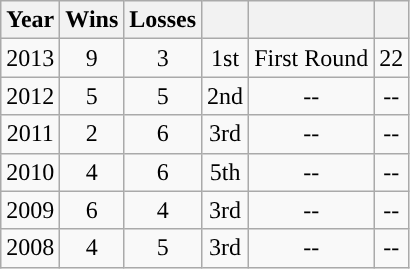<table class="wikitable"; style = "text-align:center">
<tr>
<th width=px>Year</th>
<th width=px>Wins</th>
<th width=px>Losses</th>
<th width=px></th>
<th width=px></th>
<th width=px></th>
</tr>
<tr>
<td>2013</td>
<td>9</td>
<td>3</td>
<td>1st</td>
<td>First Round</td>
<td>22</td>
</tr>
<tr>
<td>2012</td>
<td>5</td>
<td>5</td>
<td>2nd</td>
<td>--</td>
<td>--</td>
</tr>
<tr>
<td>2011</td>
<td>2</td>
<td>6</td>
<td>3rd</td>
<td>--</td>
<td>--</td>
</tr>
<tr>
<td>2010</td>
<td>4</td>
<td>6</td>
<td>5th</td>
<td>--</td>
<td>--</td>
</tr>
<tr>
<td>2009</td>
<td>6</td>
<td>4</td>
<td>3rd</td>
<td>--</td>
<td>--</td>
</tr>
<tr>
<td>2008</td>
<td>4</td>
<td>5</td>
<td>3rd</td>
<td>--</td>
<td>--</td>
</tr>
</table>
